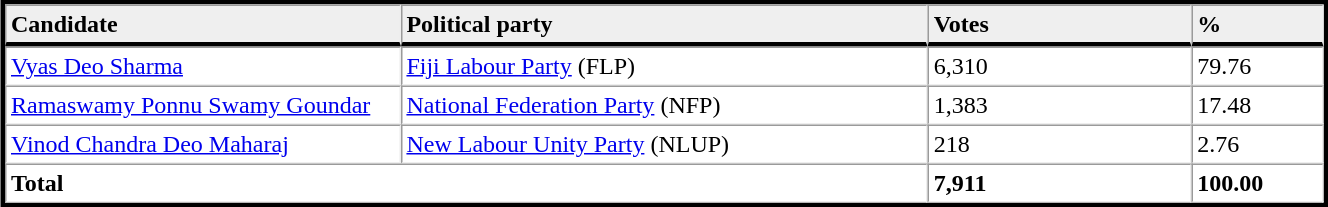<table table width="70%" border="1" align="center" cellpadding=3 cellspacing=0 style="margin:5px; border:3px solid;">
<tr>
<td td width="30%" style="border-bottom:3px solid; background:#efefef;"><strong>Candidate</strong></td>
<td td width="40%" style="border-bottom:3px solid; background:#efefef;"><strong>Political party</strong></td>
<td td width="20%" style="border-bottom:3px solid; background:#efefef;"><strong>Votes</strong></td>
<td td width="10%" style="border-bottom:3px solid; background:#efefef;"><strong>%</strong></td>
</tr>
<tr>
<td><a href='#'>Vyas Deo Sharma</a></td>
<td><a href='#'>Fiji Labour Party</a> (FLP)</td>
<td>6,310</td>
<td>79.76</td>
</tr>
<tr>
<td><a href='#'>Ramaswamy Ponnu Swamy Goundar</a></td>
<td><a href='#'>National Federation Party</a> (NFP)</td>
<td>1,383</td>
<td>17.48</td>
</tr>
<tr>
<td><a href='#'>Vinod Chandra Deo Maharaj</a></td>
<td><a href='#'>New Labour Unity Party</a> (NLUP)</td>
<td>218</td>
<td>2.76</td>
</tr>
<tr>
<td colspan=2><strong>Total</strong></td>
<td><strong>7,911</strong></td>
<td><strong>100.00</strong></td>
</tr>
<tr>
</tr>
</table>
